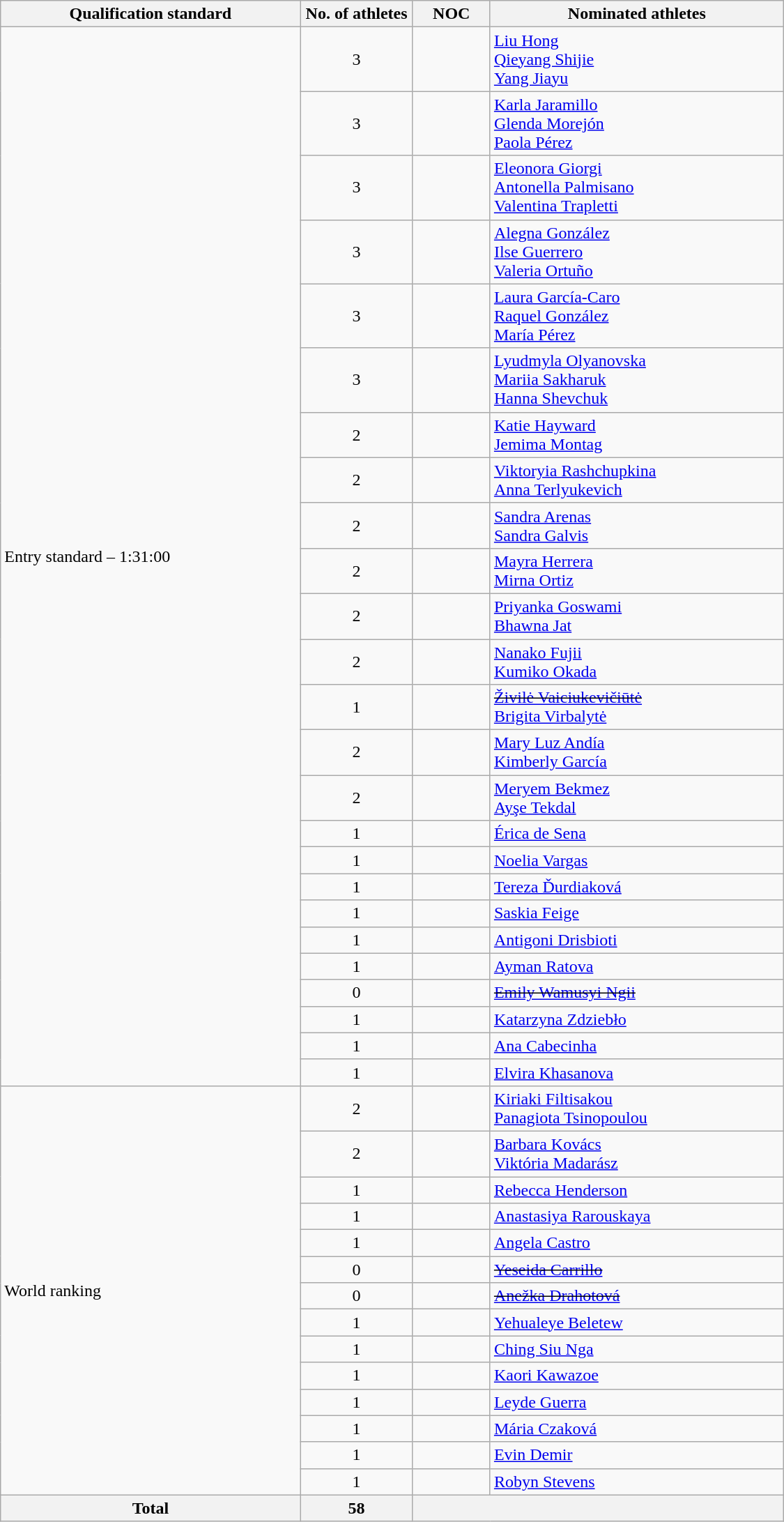<table class="wikitable" style="text-align:left; width:750px;">
<tr>
<th>Qualification standard</th>
<th width=100>No. of athletes</th>
<th>NOC</th>
<th>Nominated athletes</th>
</tr>
<tr>
<td rowspan=25>Entry standard – 1:31:00</td>
<td align=center>3</td>
<td></td>
<td><a href='#'>Liu Hong</a><br><a href='#'>Qieyang Shijie</a><br><a href='#'>Yang Jiayu</a></td>
</tr>
<tr>
<td align=center>3</td>
<td></td>
<td><a href='#'>Karla Jaramillo</a><br><a href='#'>Glenda Morejón</a><br><a href='#'>Paola Pérez</a></td>
</tr>
<tr>
<td align=center>3</td>
<td></td>
<td><a href='#'>Eleonora Giorgi</a><br><a href='#'>Antonella Palmisano</a><br><a href='#'>Valentina Trapletti</a></td>
</tr>
<tr>
<td align=center>3</td>
<td></td>
<td><a href='#'>Alegna González</a><br><a href='#'>Ilse Guerrero</a><br><a href='#'>Valeria Ortuño</a></td>
</tr>
<tr>
<td align=center>3</td>
<td></td>
<td><a href='#'>Laura García-Caro</a><br><a href='#'>Raquel González</a><br><a href='#'>María Pérez</a></td>
</tr>
<tr>
<td align=center>3</td>
<td></td>
<td><a href='#'>Lyudmyla Olyanovska</a><br><a href='#'>Mariia Sakharuk</a><br><a href='#'>Hanna Shevchuk</a></td>
</tr>
<tr>
<td align=center>2</td>
<td></td>
<td><a href='#'>Katie Hayward</a><br><a href='#'>Jemima Montag</a></td>
</tr>
<tr>
<td align=center>2</td>
<td></td>
<td><a href='#'>Viktoryia Rashchupkina</a><br><a href='#'>Anna Terlyukevich</a></td>
</tr>
<tr>
<td align=center>2</td>
<td></td>
<td><a href='#'>Sandra Arenas</a><br><a href='#'>Sandra Galvis</a></td>
</tr>
<tr>
<td align=center>2</td>
<td></td>
<td><a href='#'>Mayra Herrera</a><br><a href='#'>Mirna Ortiz</a></td>
</tr>
<tr>
<td align=center>2</td>
<td></td>
<td><a href='#'>Priyanka Goswami</a><br><a href='#'>Bhawna Jat</a></td>
</tr>
<tr>
<td align=center>2</td>
<td></td>
<td><a href='#'>Nanako Fujii</a><br><a href='#'>Kumiko Okada</a></td>
</tr>
<tr>
<td align=center>1</td>
<td></td>
<td><s><a href='#'>Živilė Vaiciukevičiūtė</a></s> <br><a href='#'>Brigita Virbalytė</a></td>
</tr>
<tr>
<td align=center>2</td>
<td></td>
<td><a href='#'>Mary Luz Andía</a><br><a href='#'>Kimberly García</a></td>
</tr>
<tr>
<td align=center>2</td>
<td></td>
<td><a href='#'>Meryem Bekmez</a><br><a href='#'>Ayşe Tekdal</a></td>
</tr>
<tr>
<td align=center>1</td>
<td></td>
<td><a href='#'>Érica de Sena</a></td>
</tr>
<tr>
<td align=center>1</td>
<td></td>
<td><a href='#'>Noelia Vargas</a></td>
</tr>
<tr>
<td align=center>1</td>
<td></td>
<td><a href='#'>Tereza Ďurdiaková</a></td>
</tr>
<tr>
<td align=center>1</td>
<td></td>
<td><a href='#'>Saskia Feige</a></td>
</tr>
<tr>
<td align=center>1</td>
<td></td>
<td><a href='#'>Antigoni Drisbioti</a></td>
</tr>
<tr>
<td align=center>1</td>
<td></td>
<td><a href='#'>Ayman Ratova</a></td>
</tr>
<tr>
<td align=center>0</td>
<td></td>
<td><s><a href='#'>Emily Wamusyi Ngii</a></s></td>
</tr>
<tr>
<td align=center>1</td>
<td></td>
<td><a href='#'>Katarzyna Zdziebło</a></td>
</tr>
<tr>
<td align=center>1</td>
<td></td>
<td><a href='#'>Ana Cabecinha</a></td>
</tr>
<tr>
<td align=center>1</td>
<td></td>
<td><a href='#'>Elvira Khasanova</a></td>
</tr>
<tr>
<td rowspan=14>World ranking</td>
<td align=center>2</td>
<td></td>
<td><a href='#'>Kiriaki Filtisakou</a><br><a href='#'>Panagiota Tsinopoulou</a></td>
</tr>
<tr>
<td align=center>2</td>
<td></td>
<td><a href='#'>Barbara Kovács</a><br><a href='#'>Viktória Madarász</a></td>
</tr>
<tr>
<td align=center>1</td>
<td></td>
<td><a href='#'>Rebecca Henderson</a></td>
</tr>
<tr>
<td align=center>1</td>
<td></td>
<td><a href='#'>Anastasiya Rarouskaya</a></td>
</tr>
<tr>
<td align=center>1</td>
<td></td>
<td><a href='#'>Angela Castro</a></td>
</tr>
<tr>
<td align=center>0</td>
<td></td>
<td><s><a href='#'>Yeseida Carrillo</a></s></td>
</tr>
<tr>
<td align=center>0</td>
<td></td>
<td><s><a href='#'>Anežka Drahotová</a></s></td>
</tr>
<tr>
<td align=center>1</td>
<td></td>
<td><a href='#'>Yehualeye Beletew</a></td>
</tr>
<tr>
<td align=center>1</td>
<td></td>
<td><a href='#'>Ching Siu Nga</a></td>
</tr>
<tr>
<td align=center>1</td>
<td></td>
<td><a href='#'>Kaori Kawazoe</a></td>
</tr>
<tr>
<td align=center>1</td>
<td></td>
<td><a href='#'>Leyde Guerra</a></td>
</tr>
<tr>
<td align=center>1</td>
<td></td>
<td><a href='#'>Mária Czaková</a></td>
</tr>
<tr>
<td align=center>1</td>
<td></td>
<td><a href='#'>Evin Demir</a></td>
</tr>
<tr>
<td align=center>1</td>
<td></td>
<td><a href='#'>Robyn Stevens</a></td>
</tr>
<tr>
<th>Total</th>
<th>58</th>
<th colspan=2></th>
</tr>
</table>
